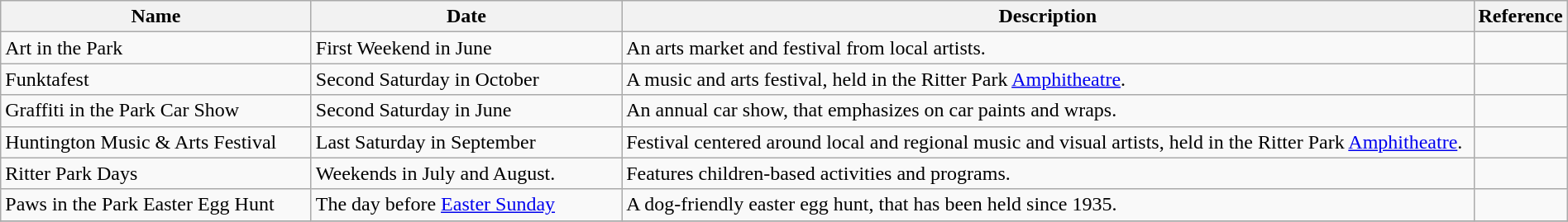<table style="width:100%;" class="wikitable">
<tr>
<th>Name</th>
<th>Date</th>
<th>Description</th>
<th>Reference</th>
</tr>
<tr>
<td style="width:20%;">Art in the Park</td>
<td style="width:20%;">First Weekend in June</td>
<td style="width:55%;">An arts market and festival from local artists.</td>
<td style="width:5%;"></td>
</tr>
<tr>
<td style="width:20%;">Funktafest</td>
<td style="width:20%;">Second Saturday in October</td>
<td style="width:55%;">A music and arts festival, held in the Ritter Park <a href='#'>Amphitheatre</a>.</td>
<td style="width:5%;"></td>
</tr>
<tr>
<td style="width:20%;">Graffiti in the Park Car Show</td>
<td style="width:20%;">Second Saturday in June</td>
<td style="width:55%;">An annual car show, that emphasizes on car paints and wraps.</td>
<td style="width:5%;"></td>
</tr>
<tr>
<td style="width:20%;">Huntington Music & Arts Festival</td>
<td style="width:20%;">Last Saturday in September</td>
<td style="width:55%;">Festival centered around local and regional music and visual artists, held in the Ritter Park <a href='#'>Amphitheatre</a>.</td>
<td style="width:5%;"></td>
</tr>
<tr>
<td style="width:20%;">Ritter Park Days</td>
<td style="width:20%;">Weekends in July and August.</td>
<td style="width:55%;">Features children-based activities and programs.</td>
<td style="width:5%;"></td>
</tr>
<tr>
<td style="width:20%;">Paws in the Park Easter Egg Hunt</td>
<td style="width:20%;">The day before <a href='#'>Easter Sunday</a></td>
<td style="width:55%;">A dog-friendly easter egg hunt, that has been held since 1935.</td>
<td style="width:5%;"></td>
</tr>
<tr>
</tr>
</table>
